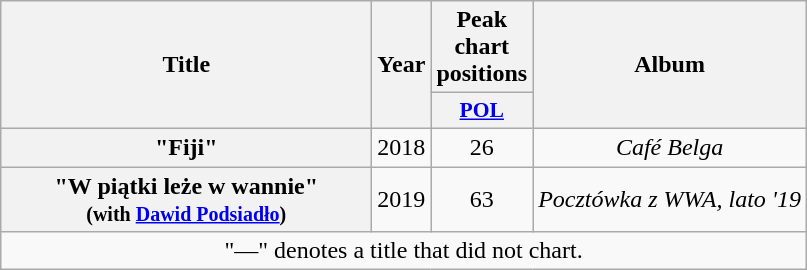<table class="wikitable plainrowheaders" style="text-align:center;">
<tr>
<th rowspan="2" scope="col" style="width:15em;">Title</th>
<th rowspan="2" scope="col" style="width:2em;">Year</th>
<th colspan="1" scope="col">Peak chart positions</th>
<th rowspan="2" scope="col">Album</th>
</tr>
<tr>
<th scope="col" style="width:3em;font-size:90%;"><a href='#'>POL</a><br></th>
</tr>
<tr>
<th scope="row">"Fiji"</th>
<td>2018</td>
<td>26</td>
<td><em>Café Belga</em></td>
</tr>
<tr>
<th scope="row">"W piątki leże w wannie"<br><small>(with <a href='#'>Dawid Podsiadło</a>)</small></th>
<td>2019</td>
<td>63</td>
<td><em>Pocztówka z WWA, lato '19</em></td>
</tr>
<tr>
<td colspan="4">"—" denotes a title that did not chart.</td>
</tr>
</table>
